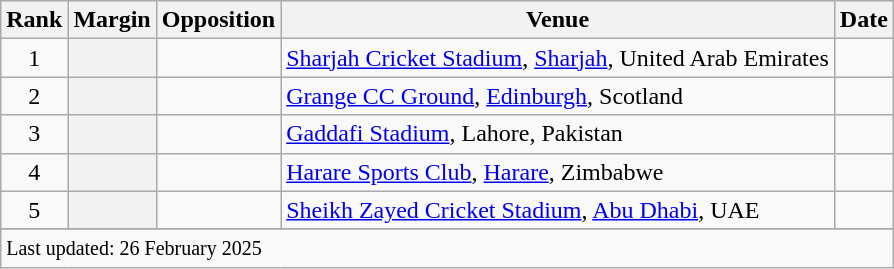<table class="wikitable plainrowheaders sortable">
<tr>
<th scope=col>Rank</th>
<th scope=col>Margin</th>
<th scope=col>Opposition</th>
<th scope=col>Venue</th>
<th scope=col>Date</th>
</tr>
<tr>
<td align=center>1</td>
<th scope=row style=text-align:center;></th>
<td></td>
<td><a href='#'>Sharjah Cricket Stadium</a>, <a href='#'>Sharjah</a>, United Arab Emirates</td>
<td></td>
</tr>
<tr>
<td align=center>2</td>
<th scope=row style=text-align:center;></th>
<td></td>
<td><a href='#'>Grange CC Ground</a>, <a href='#'>Edinburgh</a>, Scotland</td>
<td></td>
</tr>
<tr>
<td align=center>3</td>
<th scope=row style=text-align:center;></th>
<td></td>
<td><a href='#'>Gaddafi Stadium</a>, Lahore, Pakistan</td>
<td></td>
</tr>
<tr>
<td align=center>4</td>
<th scope=row style=text-align:center;></th>
<td></td>
<td><a href='#'>Harare Sports Club</a>, <a href='#'>Harare</a>, Zimbabwe</td>
<td></td>
</tr>
<tr>
<td align=center>5</td>
<th scope=row style=text-align:center;></th>
<td></td>
<td><a href='#'>Sheikh Zayed Cricket Stadium</a>, <a href='#'>Abu Dhabi</a>, UAE</td>
<td></td>
</tr>
<tr>
</tr>
<tr class=sortbottom>
<td colspan=5><small>Last updated: 26 February 2025</small></td>
</tr>
</table>
